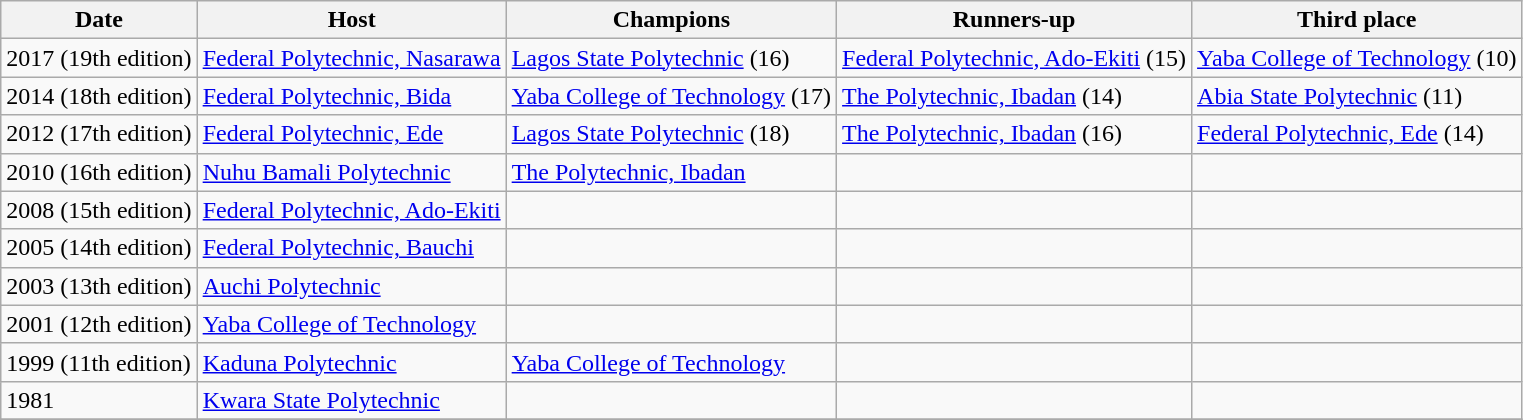<table class="wikitable">
<tr>
<th>Date</th>
<th>Host</th>
<th>Champions</th>
<th>Runners-up</th>
<th>Third place</th>
</tr>
<tr>
<td>2017 (19th edition)</td>
<td><a href='#'>Federal Polytechnic, Nasarawa</a></td>
<td><a href='#'>Lagos State Polytechnic</a> (16)</td>
<td><a href='#'>Federal Polytechnic, Ado-Ekiti</a> (15)</td>
<td><a href='#'>Yaba College of Technology</a> (10)</td>
</tr>
<tr>
<td>2014 (18th edition)</td>
<td><a href='#'>Federal Polytechnic, Bida</a></td>
<td><a href='#'>Yaba College of Technology</a> (17)</td>
<td><a href='#'>The Polytechnic, Ibadan</a> (14)</td>
<td><a href='#'>Abia State Polytechnic</a> (11)</td>
</tr>
<tr>
<td>2012 (17th edition)</td>
<td><a href='#'>Federal Polytechnic, Ede</a></td>
<td><a href='#'>Lagos State Polytechnic</a> (18)</td>
<td><a href='#'>The Polytechnic, Ibadan</a> (16)</td>
<td><a href='#'>Federal Polytechnic, Ede</a> (14)</td>
</tr>
<tr>
<td>2010 (16th edition)</td>
<td><a href='#'>Nuhu Bamali Polytechnic</a></td>
<td><a href='#'>The Polytechnic, Ibadan</a></td>
<td></td>
<td></td>
</tr>
<tr>
<td>2008 (15th edition)</td>
<td><a href='#'>Federal Polytechnic, Ado-Ekiti</a></td>
<td></td>
<td></td>
<td></td>
</tr>
<tr>
<td>2005 (14th edition)</td>
<td><a href='#'>Federal Polytechnic, Bauchi</a></td>
<td></td>
<td></td>
<td></td>
</tr>
<tr>
<td>2003 (13th edition)</td>
<td><a href='#'>Auchi Polytechnic</a></td>
<td></td>
<td></td>
<td></td>
</tr>
<tr>
<td>2001 (12th edition)</td>
<td><a href='#'>Yaba College of Technology</a></td>
<td></td>
<td></td>
<td></td>
</tr>
<tr>
<td>1999 (11th edition)</td>
<td><a href='#'>Kaduna Polytechnic</a></td>
<td><a href='#'>Yaba College of Technology</a></td>
<td></td>
<td></td>
</tr>
<tr>
<td>1981</td>
<td><a href='#'>Kwara State Polytechnic</a></td>
<td></td>
<td></td>
<td></td>
</tr>
<tr>
</tr>
</table>
